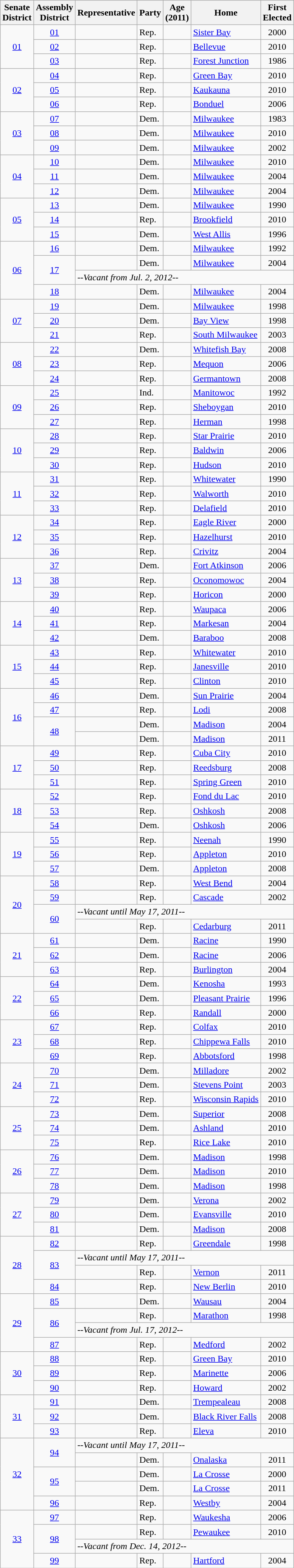<table class="wikitable sortable">
<tr>
<th>Senate<br>District</th>
<th>Assembly<br>District</th>
<th>Representative</th>
<th>Party</th>
<th>Age<br>(2011)</th>
<th>Home</th>
<th>First<br>Elected</th>
</tr>
<tr>
<td align="center" rowspan="3"><a href='#'>01</a></td>
<td align="center"><a href='#'>01</a></td>
<td></td>
<td>Rep.</td>
<td align="center"></td>
<td><a href='#'>Sister Bay</a></td>
<td align="center">2000</td>
</tr>
<tr>
<td align="center"><a href='#'>02</a></td>
<td></td>
<td>Rep.</td>
<td align="center"></td>
<td><a href='#'>Bellevue</a></td>
<td align="center">2010</td>
</tr>
<tr>
<td align="center"><a href='#'>03</a></td>
<td></td>
<td>Rep.</td>
<td align="center"></td>
<td><a href='#'>Forest Junction</a></td>
<td align="center">1986</td>
</tr>
<tr>
<td align="center" rowspan="3"><a href='#'>02</a></td>
<td align="center"><a href='#'>04</a></td>
<td></td>
<td>Rep.</td>
<td align="center"></td>
<td><a href='#'>Green Bay</a></td>
<td align="center">2010</td>
</tr>
<tr>
<td align="center"><a href='#'>05</a></td>
<td></td>
<td>Rep.</td>
<td align="center"></td>
<td><a href='#'>Kaukauna</a></td>
<td align="center">2010</td>
</tr>
<tr>
<td align="center"><a href='#'>06</a></td>
<td></td>
<td>Rep.</td>
<td align="center"></td>
<td><a href='#'>Bonduel</a></td>
<td align="center">2006</td>
</tr>
<tr>
<td align="center" rowspan="3"><a href='#'>03</a></td>
<td align="center"><a href='#'>07</a></td>
<td></td>
<td>Dem.</td>
<td align="center"></td>
<td><a href='#'>Milwaukee</a></td>
<td align="center">1983</td>
</tr>
<tr>
<td align="center"><a href='#'>08</a></td>
<td></td>
<td>Dem.</td>
<td align="center"></td>
<td><a href='#'>Milwaukee</a></td>
<td align="center">2010</td>
</tr>
<tr>
<td align="center"><a href='#'>09</a></td>
<td></td>
<td>Dem.</td>
<td align="center"></td>
<td><a href='#'>Milwaukee</a></td>
<td align="center">2002</td>
</tr>
<tr>
<td align="center" rowspan="3"><a href='#'>04</a></td>
<td align="center"><a href='#'>10</a></td>
<td></td>
<td>Dem.</td>
<td align="center"></td>
<td><a href='#'>Milwaukee</a></td>
<td align="center">2010</td>
</tr>
<tr>
<td align="center"><a href='#'>11</a></td>
<td></td>
<td>Dem.</td>
<td align="center"></td>
<td><a href='#'>Milwaukee</a></td>
<td align="center">2004</td>
</tr>
<tr>
<td align="center"><a href='#'>12</a></td>
<td></td>
<td>Dem.</td>
<td align="center"></td>
<td><a href='#'>Milwaukee</a></td>
<td align="center">2004</td>
</tr>
<tr>
<td align="center" rowspan="3"><a href='#'>05</a></td>
<td align="center"><a href='#'>13</a></td>
<td></td>
<td>Dem.</td>
<td align="center"></td>
<td><a href='#'>Milwaukee</a></td>
<td align="center">1990</td>
</tr>
<tr>
<td align="center"><a href='#'>14</a></td>
<td></td>
<td>Rep.</td>
<td align="center"></td>
<td><a href='#'>Brookfield</a></td>
<td align="center">2010</td>
</tr>
<tr>
<td align="center"><a href='#'>15</a></td>
<td></td>
<td>Dem.</td>
<td align="center"></td>
<td><a href='#'>West Allis</a></td>
<td align="center">1996</td>
</tr>
<tr>
<td align="center" rowspan="4"><a href='#'>06</a></td>
<td align="center"><a href='#'>16</a></td>
<td></td>
<td>Dem.</td>
<td align="center"></td>
<td><a href='#'>Milwaukee</a></td>
<td align="center">1992</td>
</tr>
<tr>
<td rowspan="2" align="center"><a href='#'>17</a></td>
<td> </td>
<td>Dem.</td>
<td align="center"></td>
<td><a href='#'>Milwaukee</a></td>
<td align="center">2004</td>
</tr>
<tr>
<td colspan="5"><em>--Vacant from Jul. 2, 2012--</em></td>
</tr>
<tr>
<td align="center"><a href='#'>18</a></td>
<td></td>
<td>Dem.</td>
<td align="center"></td>
<td><a href='#'>Milwaukee</a></td>
<td align="center">2004</td>
</tr>
<tr>
<td align="center" rowspan="3"><a href='#'>07</a></td>
<td align="center"><a href='#'>19</a></td>
<td></td>
<td>Dem.</td>
<td align="center"></td>
<td><a href='#'>Milwaukee</a></td>
<td align="center">1998</td>
</tr>
<tr>
<td align="center"><a href='#'>20</a></td>
<td></td>
<td>Dem.</td>
<td align="center"></td>
<td><a href='#'>Bay View</a></td>
<td align="center">1998</td>
</tr>
<tr>
<td align="center"><a href='#'>21</a></td>
<td></td>
<td>Rep.</td>
<td align="center"></td>
<td><a href='#'>South Milwaukee</a></td>
<td align="center">2003</td>
</tr>
<tr>
<td align="center" rowspan="3"><a href='#'>08</a></td>
<td align="center"><a href='#'>22</a></td>
<td></td>
<td>Dem.</td>
<td align="center"></td>
<td><a href='#'>Whitefish Bay</a></td>
<td align="center">2008</td>
</tr>
<tr>
<td align="center"><a href='#'>23</a></td>
<td></td>
<td>Rep.</td>
<td align="center"></td>
<td><a href='#'>Mequon</a></td>
<td align="center">2006</td>
</tr>
<tr>
<td align="center"><a href='#'>24</a></td>
<td></td>
<td>Rep.</td>
<td align="center"></td>
<td><a href='#'>Germantown</a></td>
<td align="center">2008</td>
</tr>
<tr>
<td align="center" rowspan="3"><a href='#'>09</a></td>
<td align="center"><a href='#'>25</a></td>
<td></td>
<td>Ind.</td>
<td align="center"></td>
<td><a href='#'>Manitowoc</a></td>
<td align="center">1992</td>
</tr>
<tr>
<td align="center"><a href='#'>26</a></td>
<td></td>
<td>Rep.</td>
<td align="center"></td>
<td><a href='#'>Sheboygan</a></td>
<td align="center">2010</td>
</tr>
<tr>
<td align="center"><a href='#'>27</a></td>
<td></td>
<td>Rep.</td>
<td align="center"></td>
<td><a href='#'>Herman</a></td>
<td align="center">1998</td>
</tr>
<tr>
<td align="center" rowspan="3"><a href='#'>10</a></td>
<td align="center"><a href='#'>28</a></td>
<td></td>
<td>Rep.</td>
<td align="center"></td>
<td><a href='#'>Star Prairie</a></td>
<td align="center">2010</td>
</tr>
<tr>
<td align="center"><a href='#'>29</a></td>
<td></td>
<td>Rep.</td>
<td align="center"></td>
<td><a href='#'>Baldwin</a></td>
<td align="center">2006</td>
</tr>
<tr>
<td align="center"><a href='#'>30</a></td>
<td></td>
<td>Rep.</td>
<td align="center"></td>
<td><a href='#'>Hudson</a></td>
<td align="center">2010</td>
</tr>
<tr>
<td align="center" rowspan="3"><a href='#'>11</a></td>
<td align="center"><a href='#'>31</a></td>
<td></td>
<td>Rep.</td>
<td align="center"></td>
<td><a href='#'>Whitewater</a></td>
<td align="center">1990</td>
</tr>
<tr>
<td align="center"><a href='#'>32</a></td>
<td></td>
<td>Rep.</td>
<td align="center"></td>
<td><a href='#'>Walworth</a></td>
<td align="center">2010</td>
</tr>
<tr>
<td align="center"><a href='#'>33</a></td>
<td></td>
<td>Rep.</td>
<td align="center"></td>
<td><a href='#'>Delafield</a></td>
<td align="center">2010</td>
</tr>
<tr>
<td align="center" rowspan="3"><a href='#'>12</a></td>
<td align="center"><a href='#'>34</a></td>
<td></td>
<td>Rep.</td>
<td align="center"></td>
<td><a href='#'>Eagle River</a></td>
<td align="center">2000</td>
</tr>
<tr>
<td align="center"><a href='#'>35</a></td>
<td></td>
<td>Rep.</td>
<td align="center"></td>
<td><a href='#'>Hazelhurst</a></td>
<td align="center">2010</td>
</tr>
<tr>
<td align="center"><a href='#'>36</a></td>
<td></td>
<td>Rep.</td>
<td align="center"></td>
<td><a href='#'>Crivitz</a></td>
<td align="center">2004</td>
</tr>
<tr>
<td align="center" rowspan="3"><a href='#'>13</a></td>
<td align="center"><a href='#'>37</a></td>
<td></td>
<td>Dem.</td>
<td align="center"></td>
<td><a href='#'>Fort Atkinson</a></td>
<td align="center">2006</td>
</tr>
<tr>
<td align="center"><a href='#'>38</a></td>
<td></td>
<td>Rep.</td>
<td align="center"></td>
<td><a href='#'>Oconomowoc</a></td>
<td align="center">2004</td>
</tr>
<tr>
<td align="center"><a href='#'>39</a></td>
<td></td>
<td>Rep.</td>
<td align="center"></td>
<td><a href='#'>Horicon</a></td>
<td align="center">2000</td>
</tr>
<tr>
<td align="center" rowspan="3"><a href='#'>14</a></td>
<td align="center"><a href='#'>40</a></td>
<td></td>
<td>Rep.</td>
<td align="center"></td>
<td><a href='#'>Waupaca</a></td>
<td align="center">2006</td>
</tr>
<tr>
<td align="center"><a href='#'>41</a></td>
<td></td>
<td>Rep.</td>
<td align="center"></td>
<td><a href='#'>Markesan</a></td>
<td align="center">2004</td>
</tr>
<tr>
<td align="center"><a href='#'>42</a></td>
<td></td>
<td>Dem.</td>
<td align="center"></td>
<td><a href='#'>Baraboo</a></td>
<td align="center">2008</td>
</tr>
<tr>
<td align="center" rowspan="3"><a href='#'>15</a></td>
<td align="center"><a href='#'>43</a></td>
<td></td>
<td>Rep.</td>
<td align="center"></td>
<td><a href='#'>Whitewater</a></td>
<td align="center">2010</td>
</tr>
<tr>
<td align="center"><a href='#'>44</a></td>
<td></td>
<td>Rep.</td>
<td align="center"></td>
<td><a href='#'>Janesville</a></td>
<td align="center">2010</td>
</tr>
<tr>
<td align="center"><a href='#'>45</a></td>
<td></td>
<td>Rep.</td>
<td align="center"></td>
<td><a href='#'>Clinton</a></td>
<td align="center">2010</td>
</tr>
<tr>
<td align="center" rowspan="4"><a href='#'>16</a></td>
<td align="center"><a href='#'>46</a></td>
<td></td>
<td>Dem.</td>
<td align="center"></td>
<td><a href='#'>Sun Prairie</a></td>
<td align="center">2004</td>
</tr>
<tr>
<td align="center"><a href='#'>47</a></td>
<td></td>
<td>Rep.</td>
<td align="center"></td>
<td><a href='#'>Lodi</a></td>
<td align="center">2008</td>
</tr>
<tr>
<td align="center" rowspan="2"><a href='#'>48</a></td>
<td> </td>
<td>Dem.</td>
<td align="center"></td>
<td><a href='#'>Madison</a></td>
<td align="center">2004</td>
</tr>
<tr>
<td> </td>
<td>Dem.</td>
<td align="center"></td>
<td><a href='#'>Madison</a></td>
<td align="center">2011</td>
</tr>
<tr>
<td align="center" rowspan="3"><a href='#'>17</a></td>
<td align="center"><a href='#'>49</a></td>
<td></td>
<td>Rep.</td>
<td align="center"></td>
<td><a href='#'>Cuba City</a></td>
<td align="center">2010</td>
</tr>
<tr>
<td align="center"><a href='#'>50</a></td>
<td></td>
<td>Rep.</td>
<td align="center"></td>
<td><a href='#'>Reedsburg</a></td>
<td align="center">2008</td>
</tr>
<tr>
<td align="center"><a href='#'>51</a></td>
<td></td>
<td>Rep.</td>
<td align="center"></td>
<td><a href='#'>Spring Green</a></td>
<td align="center">2010</td>
</tr>
<tr>
<td align="center" rowspan="3"><a href='#'>18</a></td>
<td align="center"><a href='#'>52</a></td>
<td></td>
<td>Rep.</td>
<td align="center"></td>
<td><a href='#'>Fond du Lac</a></td>
<td align="center">2010</td>
</tr>
<tr>
<td align="center"><a href='#'>53</a></td>
<td></td>
<td>Rep.</td>
<td align="center"></td>
<td><a href='#'>Oshkosh</a></td>
<td align="center">2008</td>
</tr>
<tr>
<td align="center"><a href='#'>54</a></td>
<td></td>
<td>Dem.</td>
<td align="center"></td>
<td><a href='#'>Oshkosh</a></td>
<td align="center">2006</td>
</tr>
<tr>
<td align="center" rowspan="3"><a href='#'>19</a></td>
<td align="center"><a href='#'>55</a></td>
<td></td>
<td>Rep.</td>
<td align="center"></td>
<td><a href='#'>Neenah</a></td>
<td align="center">1990</td>
</tr>
<tr>
<td align="center"><a href='#'>56</a></td>
<td></td>
<td>Rep.</td>
<td align="center"></td>
<td><a href='#'>Appleton</a></td>
<td align="center">2010</td>
</tr>
<tr>
<td align="center"><a href='#'>57</a></td>
<td></td>
<td>Dem.</td>
<td align="center"></td>
<td><a href='#'>Appleton</a></td>
<td align="center">2008</td>
</tr>
<tr>
<td align="center" rowspan="4"><a href='#'>20</a></td>
<td align="center"><a href='#'>58</a></td>
<td></td>
<td>Rep.</td>
<td align="center"></td>
<td><a href='#'>West Bend</a></td>
<td align="center">2004</td>
</tr>
<tr>
<td align="center"><a href='#'>59</a></td>
<td></td>
<td>Rep.</td>
<td align="center"></td>
<td><a href='#'>Cascade</a></td>
<td align="center">2002</td>
</tr>
<tr>
<td align="center" rowspan="2"><a href='#'>60</a></td>
<td colspan="5"><em>--Vacant until May 17, 2011--</em></td>
</tr>
<tr>
<td> </td>
<td>Rep.</td>
<td align="center"></td>
<td><a href='#'>Cedarburg</a></td>
<td align="center">2011</td>
</tr>
<tr>
<td align="center" rowspan="3"><a href='#'>21</a></td>
<td align="center"><a href='#'>61</a></td>
<td></td>
<td>Dem.</td>
<td align="center"></td>
<td><a href='#'>Racine</a></td>
<td align="center">1990</td>
</tr>
<tr>
<td align="center"><a href='#'>62</a></td>
<td></td>
<td>Dem.</td>
<td align="center"></td>
<td><a href='#'>Racine</a></td>
<td align="center">2006</td>
</tr>
<tr>
<td align="center"><a href='#'>63</a></td>
<td></td>
<td>Rep.</td>
<td align="center"></td>
<td><a href='#'>Burlington</a></td>
<td align="center">2004</td>
</tr>
<tr>
<td align="center" rowspan="3"><a href='#'>22</a></td>
<td align="center"><a href='#'>64</a></td>
<td></td>
<td>Dem.</td>
<td align="center"></td>
<td><a href='#'>Kenosha</a></td>
<td align="center">1993</td>
</tr>
<tr>
<td align="center"><a href='#'>65</a></td>
<td></td>
<td>Dem.</td>
<td align="center"></td>
<td><a href='#'>Pleasant Prairie</a></td>
<td align="center">1996</td>
</tr>
<tr>
<td align="center"><a href='#'>66</a></td>
<td></td>
<td>Rep.</td>
<td align="center"></td>
<td><a href='#'>Randall</a></td>
<td align="center">2000</td>
</tr>
<tr>
<td align="center" rowspan="3"><a href='#'>23</a></td>
<td align="center"><a href='#'>67</a></td>
<td></td>
<td>Rep.</td>
<td align="center"></td>
<td><a href='#'>Colfax</a></td>
<td align="center">2010</td>
</tr>
<tr>
<td align="center"><a href='#'>68</a></td>
<td></td>
<td>Rep.</td>
<td align="center"></td>
<td><a href='#'>Chippewa Falls</a></td>
<td align="center">2010</td>
</tr>
<tr>
<td align="center"><a href='#'>69</a></td>
<td></td>
<td>Rep.</td>
<td align="center"></td>
<td><a href='#'>Abbotsford</a></td>
<td align="center">1998</td>
</tr>
<tr>
<td align="center" rowspan="3"><a href='#'>24</a></td>
<td align="center"><a href='#'>70</a></td>
<td></td>
<td>Dem.</td>
<td align="center"></td>
<td><a href='#'>Milladore</a></td>
<td align="center">2002</td>
</tr>
<tr>
<td align="center"><a href='#'>71</a></td>
<td></td>
<td>Dem.</td>
<td align="center"></td>
<td><a href='#'>Stevens Point</a></td>
<td align="center">2003</td>
</tr>
<tr>
<td align="center"><a href='#'>72</a></td>
<td></td>
<td>Rep.</td>
<td align="center"></td>
<td><a href='#'>Wisconsin Rapids</a></td>
<td align="center">2010</td>
</tr>
<tr>
<td align="center" rowspan="3"><a href='#'>25</a></td>
<td align="center"><a href='#'>73</a></td>
<td></td>
<td>Dem.</td>
<td align="center"></td>
<td><a href='#'>Superior</a></td>
<td align="center">2008</td>
</tr>
<tr>
<td align="center"><a href='#'>74</a></td>
<td></td>
<td>Dem.</td>
<td align="center"></td>
<td><a href='#'>Ashland</a></td>
<td align="center">2010</td>
</tr>
<tr>
<td align="center"><a href='#'>75</a></td>
<td></td>
<td>Rep.</td>
<td align="center"></td>
<td><a href='#'>Rice Lake</a></td>
<td align="center">2010</td>
</tr>
<tr>
<td align="center" rowspan="3"><a href='#'>26</a></td>
<td align="center"><a href='#'>76</a></td>
<td></td>
<td>Dem.</td>
<td align="center"></td>
<td><a href='#'>Madison</a></td>
<td align="center">1998</td>
</tr>
<tr>
<td align="center"><a href='#'>77</a></td>
<td></td>
<td>Dem.</td>
<td align="center"></td>
<td><a href='#'>Madison</a></td>
<td align="center">2010</td>
</tr>
<tr>
<td align="center"><a href='#'>78</a></td>
<td></td>
<td>Dem.</td>
<td align="center"></td>
<td><a href='#'>Madison</a></td>
<td align="center">1998</td>
</tr>
<tr>
<td align="center" rowspan="3"><a href='#'>27</a></td>
<td align="center"><a href='#'>79</a></td>
<td></td>
<td>Dem.</td>
<td align="center"></td>
<td><a href='#'>Verona</a></td>
<td align="center">2002</td>
</tr>
<tr>
<td align="center"><a href='#'>80</a></td>
<td></td>
<td>Dem.</td>
<td align="center"></td>
<td><a href='#'>Evansville</a></td>
<td align="center">2010</td>
</tr>
<tr>
<td align="center"><a href='#'>81</a></td>
<td></td>
<td>Dem.</td>
<td align="center"></td>
<td><a href='#'>Madison</a></td>
<td align="center">2008</td>
</tr>
<tr>
<td align="center" rowspan="4"><a href='#'>28</a></td>
<td align="center"><a href='#'>82</a></td>
<td></td>
<td>Rep.</td>
<td align="center"></td>
<td><a href='#'>Greendale</a></td>
<td align="center">1998</td>
</tr>
<tr>
<td align="center" rowspan="2"><a href='#'>83</a></td>
<td colspan="5"><em>--Vacant until May 17, 2011--</em></td>
</tr>
<tr>
<td> </td>
<td>Rep.</td>
<td align="center"></td>
<td><a href='#'>Vernon</a></td>
<td align="center">2011</td>
</tr>
<tr>
<td align="center"><a href='#'>84</a></td>
<td></td>
<td>Rep.</td>
<td align="center"></td>
<td><a href='#'>New Berlin</a></td>
<td align="center">2010</td>
</tr>
<tr>
<td align="center" rowspan="4"><a href='#'>29</a></td>
<td align="center"><a href='#'>85</a></td>
<td></td>
<td>Dem.</td>
<td align="center"></td>
<td><a href='#'>Wausau</a></td>
<td align="center">2004</td>
</tr>
<tr>
<td align="center" rowspan="2"><a href='#'>86</a></td>
<td> </td>
<td>Rep.</td>
<td align="center"></td>
<td><a href='#'>Marathon</a></td>
<td align="center">1998</td>
</tr>
<tr>
<td colspan="5"><em>--Vacant from Jul. 17, 2012--</em></td>
</tr>
<tr>
<td align="center"><a href='#'>87</a></td>
<td></td>
<td>Rep.</td>
<td align="center"></td>
<td><a href='#'>Medford</a></td>
<td align="center">2002</td>
</tr>
<tr>
<td align="center" rowspan="3"><a href='#'>30</a></td>
<td align="center"><a href='#'>88</a></td>
<td></td>
<td>Rep.</td>
<td align="center"></td>
<td><a href='#'>Green Bay</a></td>
<td align="center">2010</td>
</tr>
<tr>
<td align="center"><a href='#'>89</a></td>
<td></td>
<td>Rep.</td>
<td align="center"></td>
<td><a href='#'>Marinette</a></td>
<td align="center">2006</td>
</tr>
<tr>
<td align="center"><a href='#'>90</a></td>
<td></td>
<td>Rep.</td>
<td align="center"></td>
<td><a href='#'>Howard</a></td>
<td align="center">2002</td>
</tr>
<tr>
<td align="center" rowspan="3"><a href='#'>31</a></td>
<td align="center"><a href='#'>91</a></td>
<td></td>
<td>Dem.</td>
<td align="center"></td>
<td><a href='#'>Trempealeau</a></td>
<td align="center">2008</td>
</tr>
<tr>
<td align="center"><a href='#'>92</a></td>
<td></td>
<td>Dem.</td>
<td align="center"></td>
<td><a href='#'>Black River Falls</a></td>
<td align="center">2008</td>
</tr>
<tr>
<td align="center"><a href='#'>93</a></td>
<td></td>
<td>Rep.</td>
<td align="center"></td>
<td><a href='#'>Eleva</a></td>
<td align="center">2010</td>
</tr>
<tr>
<td align="center" rowspan="5"><a href='#'>32</a></td>
<td align="center" rowspan="2"><a href='#'>94</a></td>
<td colspan="5"><em>--Vacant until May 17, 2011--</em></td>
</tr>
<tr>
<td> </td>
<td>Dem.</td>
<td align="center"></td>
<td><a href='#'>Onalaska</a></td>
<td align="center">2011</td>
</tr>
<tr>
<td align="center" rowspan="2"><a href='#'>95</a></td>
<td> </td>
<td>Dem.</td>
<td align="center"></td>
<td><a href='#'>La Crosse</a></td>
<td align="center">2000</td>
</tr>
<tr>
<td> </td>
<td>Dem.</td>
<td align="center"></td>
<td><a href='#'>La Crosse</a></td>
<td align="center">2011</td>
</tr>
<tr>
<td align="center"><a href='#'>96</a></td>
<td></td>
<td>Rep.</td>
<td align="center"></td>
<td><a href='#'>Westby</a></td>
<td align="center">2004</td>
</tr>
<tr>
<td align="center" rowspan="4"><a href='#'>33</a></td>
<td align="center"><a href='#'>97</a></td>
<td></td>
<td>Rep.</td>
<td align="center"></td>
<td><a href='#'>Waukesha</a></td>
<td align="center">2006</td>
</tr>
<tr>
<td rowspan="2" align="center"><a href='#'>98</a></td>
<td> </td>
<td>Rep.</td>
<td align="center"></td>
<td><a href='#'>Pewaukee</a></td>
<td align="center">2010</td>
</tr>
<tr>
<td colspan="5"><em>--Vacant from Dec. 14, 2012--</em></td>
</tr>
<tr>
<td align="center"><a href='#'>99</a></td>
<td></td>
<td>Rep.</td>
<td align="center"></td>
<td><a href='#'>Hartford</a></td>
<td align="center">2004</td>
</tr>
</table>
